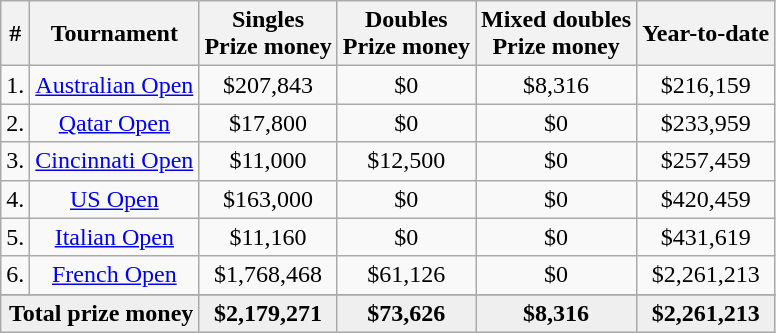<table class="wikitable sortable" style="text-align:center">
<tr>
<th>#</th>
<th>Tournament</th>
<th>Singles<br>Prize money</th>
<th>Doubles<br>Prize money</th>
<th>Mixed doubles<br>Prize money</th>
<th>Year-to-date</th>
</tr>
<tr>
<td>1.</td>
<td><a href='#'>Australian Open</a></td>
<td>$207,843</td>
<td>$0</td>
<td>$8,316</td>
<td>$216,159</td>
</tr>
<tr>
<td>2.</td>
<td><a href='#'>Qatar Open</a></td>
<td>$17,800</td>
<td>$0</td>
<td>$0</td>
<td>$233,959</td>
</tr>
<tr>
<td>3.</td>
<td><a href='#'>Cincinnati Open</a></td>
<td>$11,000</td>
<td>$12,500</td>
<td>$0</td>
<td>$257,459</td>
</tr>
<tr>
<td>4.</td>
<td><a href='#'>US Open</a></td>
<td>$163,000</td>
<td>$0</td>
<td>$0</td>
<td>$420,459</td>
</tr>
<tr>
<td>5.</td>
<td><a href='#'>Italian Open</a></td>
<td>$11,160</td>
<td>$0</td>
<td>$0</td>
<td>$431,619</td>
</tr>
<tr>
<td>6.</td>
<td><a href='#'>French Open</a></td>
<td>$1,768,468</td>
<td>$61,126</td>
<td>$0</td>
<td>$2,261,213</td>
</tr>
<tr>
</tr>
<tr style ="background:#efefef">
<td colspan="2" align="right"><strong>Total prize money</strong></td>
<td><strong>$2,179,271</strong></td>
<td><strong>$73,626</strong></td>
<td><strong>$8,316</strong></td>
<td><strong>$2,261,213</strong></td>
</tr>
</table>
